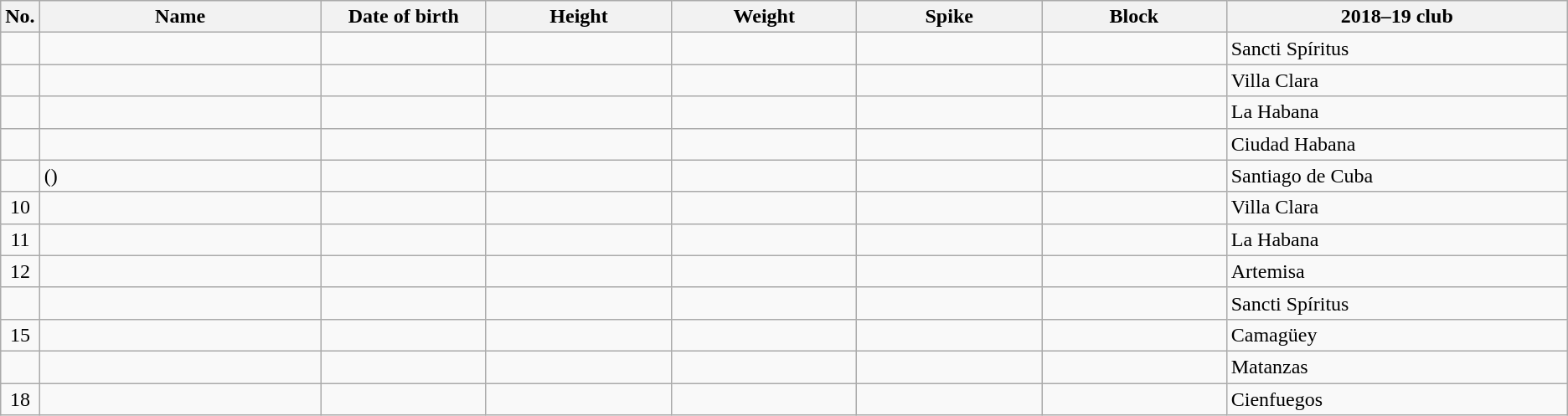<table class="wikitable sortable" style="font-size:100%; text-align:center">
<tr>
<th>No.</th>
<th style="width:14em">Name</th>
<th style="width:8em">Date of birth</th>
<th style="width:9em">Height</th>
<th style="width:9em">Weight</th>
<th style="width:9em">Spike</th>
<th style="width:9em">Block</th>
<th style="width:17em">2018–19 club</th>
</tr>
<tr>
<td></td>
<td align=left></td>
<td align=right></td>
<td></td>
<td></td>
<td></td>
<td></td>
<td align=left> Sancti Spíritus</td>
</tr>
<tr>
<td></td>
<td align=left></td>
<td align=right></td>
<td></td>
<td></td>
<td></td>
<td></td>
<td align=left> Villa Clara</td>
</tr>
<tr>
<td></td>
<td align=left></td>
<td align=right></td>
<td></td>
<td></td>
<td></td>
<td></td>
<td align=left> La Habana</td>
</tr>
<tr>
<td></td>
<td align=left></td>
<td align=right></td>
<td></td>
<td></td>
<td></td>
<td></td>
<td align=left> Ciudad Habana</td>
</tr>
<tr>
<td></td>
<td align=left> ()</td>
<td align=right></td>
<td></td>
<td></td>
<td></td>
<td></td>
<td align=left> Santiago de Cuba</td>
</tr>
<tr>
<td>10</td>
<td align=left></td>
<td align=right></td>
<td></td>
<td></td>
<td></td>
<td></td>
<td align=left> Villa Clara</td>
</tr>
<tr>
<td>11</td>
<td align=left></td>
<td align=right></td>
<td></td>
<td></td>
<td></td>
<td></td>
<td align=left> La Habana</td>
</tr>
<tr>
<td>12</td>
<td align=left></td>
<td align=right></td>
<td></td>
<td></td>
<td></td>
<td></td>
<td align=left> Artemisa</td>
</tr>
<tr>
<td></td>
<td align=left></td>
<td align=right></td>
<td></td>
<td></td>
<td></td>
<td></td>
<td align=left> Sancti Spíritus</td>
</tr>
<tr>
<td>15</td>
<td align=left></td>
<td align=right></td>
<td></td>
<td></td>
<td></td>
<td></td>
<td align=left> Camagüey</td>
</tr>
<tr>
<td></td>
<td align=left></td>
<td align=right></td>
<td></td>
<td></td>
<td></td>
<td></td>
<td align=left> Matanzas</td>
</tr>
<tr>
<td>18</td>
<td align=left></td>
<td align=right></td>
<td></td>
<td></td>
<td></td>
<td></td>
<td align=left> Cienfuegos</td>
</tr>
</table>
